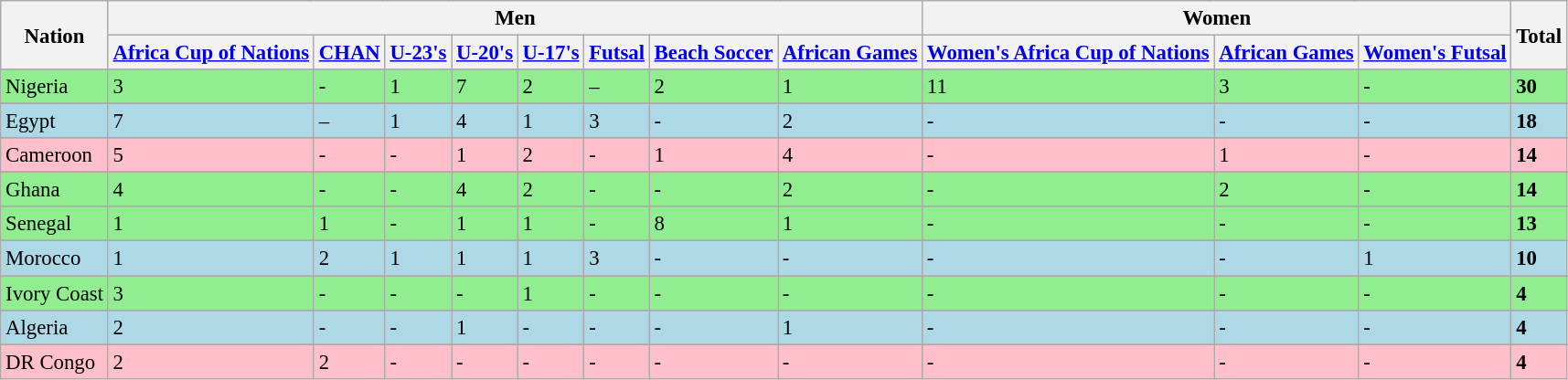<table class="wikitable sortable" style="font-size:95%">
<tr>
<th rowspan=2>Nation</th>
<th colspan=8>Men</th>
<th colspan=3>Women</th>
<th rowspan=2>Total</th>
</tr>
<tr>
<th><a href='#'>Africa Cup of Nations</a></th>
<th><a href='#'>CHAN</a></th>
<th><a href='#'>U-23's</a></th>
<th><a href='#'>U-20's</a></th>
<th><a href='#'>U-17's</a></th>
<th><a href='#'>Futsal</a></th>
<th><a href='#'>Beach Soccer</a></th>
<th><a href='#'>African Games</a></th>
<th><a href='#'>Women's Africa Cup of Nations</a></th>
<th><a href='#'>African Games</a></th>
<th><a href='#'>Women's Futsal</a></th>
</tr>
<tr align=center>
</tr>
<tr style="background:lightgreen">
<td align=left> Nigeria</td>
<td>3</td>
<td>-</td>
<td>1</td>
<td>7</td>
<td>2</td>
<td>–</td>
<td>2</td>
<td>1</td>
<td>11</td>
<td>3</td>
<td>-</td>
<td><strong>30</strong></td>
</tr>
<tr align=center>
</tr>
<tr style="background:lightblue">
<td align=left> Egypt</td>
<td>7</td>
<td>–</td>
<td>1</td>
<td>4</td>
<td>1</td>
<td>3</td>
<td>-</td>
<td>2</td>
<td>-</td>
<td>-</td>
<td>-</td>
<td><strong>18</strong></td>
</tr>
<tr align=center>
</tr>
<tr style="background:Pink">
<td align=left> Cameroon</td>
<td>5</td>
<td>-</td>
<td>-</td>
<td>1</td>
<td>2</td>
<td>-</td>
<td>1</td>
<td>4</td>
<td>-</td>
<td>1</td>
<td>-</td>
<td><strong>14</strong></td>
</tr>
<tr align=center>
</tr>
<tr style="background:lightgreen">
<td align=left> Ghana</td>
<td>4</td>
<td>-</td>
<td>-</td>
<td>4</td>
<td>2</td>
<td>-</td>
<td>-</td>
<td>2</td>
<td>-</td>
<td>2</td>
<td>-</td>
<td><strong>14</strong></td>
</tr>
<tr align=center>
</tr>
<tr style="background:lightgreen">
<td align=left> Senegal</td>
<td>1</td>
<td>1</td>
<td>-</td>
<td>1</td>
<td>1</td>
<td>-</td>
<td>8</td>
<td>1</td>
<td>-</td>
<td>-</td>
<td>-</td>
<td><strong>13</strong></td>
</tr>
<tr align=center>
</tr>
<tr style="background:lightblue">
<td align=left> Morocco</td>
<td>1</td>
<td>2</td>
<td>1</td>
<td>1</td>
<td>1</td>
<td>3</td>
<td>-</td>
<td>-</td>
<td>-</td>
<td>-</td>
<td ->1</td>
<td><strong>10</strong></td>
</tr>
<tr align=center>
</tr>
<tr style="background:lightgreen">
<td align=left> Ivory Coast</td>
<td>3</td>
<td>-</td>
<td>-</td>
<td>-</td>
<td>1</td>
<td>-</td>
<td>-</td>
<td>-</td>
<td>-</td>
<td>-</td>
<td>-</td>
<td><strong>4</strong></td>
</tr>
<tr align=center>
</tr>
<tr style="background:lightblue">
<td align=left> Algeria</td>
<td>2</td>
<td>-</td>
<td>-</td>
<td>1</td>
<td>-</td>
<td>-</td>
<td>-</td>
<td>1</td>
<td>-</td>
<td>-</td>
<td>-</td>
<td><strong>4</strong></td>
</tr>
<tr align=center>
</tr>
<tr style="background:Pink">
<td align=left> DR Congo</td>
<td>2</td>
<td>2</td>
<td>-</td>
<td>-</td>
<td>-</td>
<td>-</td>
<td>-</td>
<td>-</td>
<td>-</td>
<td>-</td>
<td>-</td>
<td><strong>4</strong></td>
</tr>
</table>
